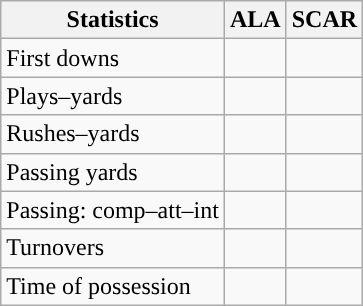<table class="wikitable" style="float:left">
<tr>
<th>Statistics</th>
<th>ALA</th>
<th>SCAR</th>
</tr>
<tr>
<td>First downs</td>
<td></td>
<td></td>
</tr>
<tr>
<td>Plays–yards</td>
<td></td>
<td></td>
</tr>
<tr>
<td>Rushes–yards</td>
<td></td>
<td></td>
</tr>
<tr>
<td>Passing yards</td>
<td></td>
<td></td>
</tr>
<tr>
<td>Passing: comp–att–int</td>
<td></td>
<td></td>
</tr>
<tr>
<td>Turnovers</td>
<td></td>
<td></td>
</tr>
<tr>
<td>Time of possession</td>
<td></td>
<td></td>
</tr>
</table>
